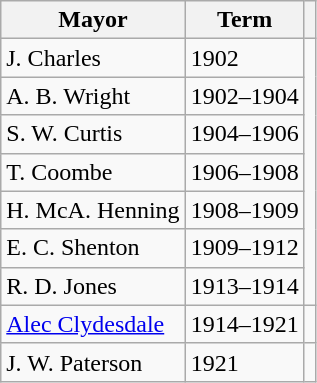<table class="wikitable">
<tr>
<th>Mayor</th>
<th>Term</th>
<th></th>
</tr>
<tr>
<td>J. Charles</td>
<td>1902</td>
<td rowspan="7"></td>
</tr>
<tr>
<td>A. B. Wright</td>
<td>1902–1904</td>
</tr>
<tr>
<td>S. W. Curtis</td>
<td>1904–1906</td>
</tr>
<tr>
<td>T. Coombe</td>
<td>1906–1908</td>
</tr>
<tr>
<td>H. McA. Henning</td>
<td>1908–1909</td>
</tr>
<tr>
<td>E. C. Shenton</td>
<td>1909–1912</td>
</tr>
<tr>
<td>R. D. Jones</td>
<td>1913–1914</td>
</tr>
<tr>
<td><a href='#'>Alec Clydesdale</a></td>
<td>1914–1921</td>
<td></td>
</tr>
<tr>
<td>J. W. Paterson</td>
<td>1921</td>
<td></td>
</tr>
</table>
